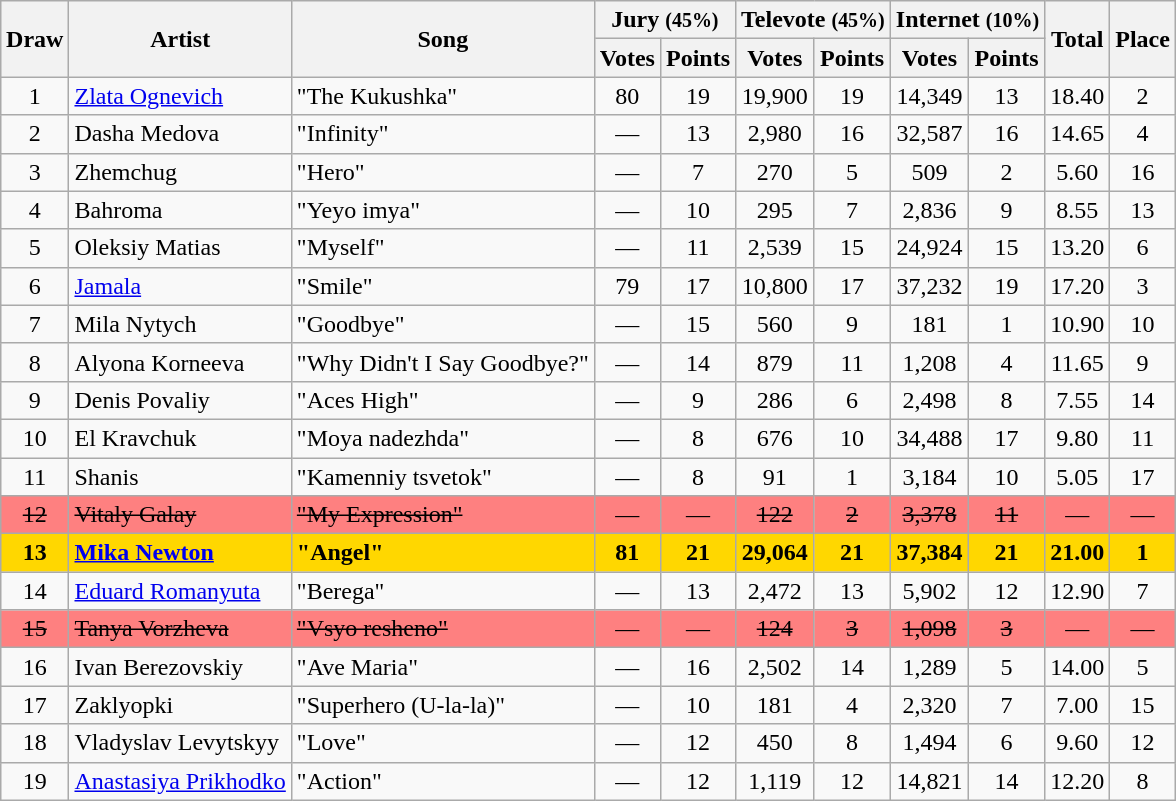<table class="sortable wikitable" style="margin: 1em auto 1em auto; text-align:center;">
<tr>
<th rowspan="2">Draw</th>
<th rowspan="2">Artist</th>
<th rowspan="2">Song</th>
<th colspan="2">Jury <small>(45%)</small></th>
<th colspan="2">Televote <small>(45%)</small></th>
<th colspan="2">Internet <small>(10%)</small></th>
<th rowspan="2">Total</th>
<th rowspan="2">Place</th>
</tr>
<tr>
<th>Votes</th>
<th>Points</th>
<th>Votes</th>
<th>Points</th>
<th>Votes</th>
<th>Points</th>
</tr>
<tr>
<td>1</td>
<td style="text-align:left;"><a href='#'>Zlata Ognevich</a></td>
<td style="text-align:left;">"The Kukushka"</td>
<td>80</td>
<td>19</td>
<td>19,900</td>
<td>19</td>
<td>14,349</td>
<td>13</td>
<td>18.40</td>
<td>2</td>
</tr>
<tr>
<td>2</td>
<td style="text-align:left;">Dasha Medova</td>
<td style="text-align:left;">"Infinity"</td>
<td>—</td>
<td>13</td>
<td>2,980</td>
<td>16</td>
<td>32,587</td>
<td>16</td>
<td>14.65</td>
<td>4</td>
</tr>
<tr>
<td>3</td>
<td style="text-align:left;">Zhemchug</td>
<td style="text-align:left;">"Hero"</td>
<td>—</td>
<td>7</td>
<td>270</td>
<td>5</td>
<td>509</td>
<td>2</td>
<td>5.60</td>
<td>16</td>
</tr>
<tr>
<td>4</td>
<td style="text-align:left;">Bahroma</td>
<td style="text-align:left;">"Yeyo imya"</td>
<td>—</td>
<td>10</td>
<td>295</td>
<td>7</td>
<td>2,836</td>
<td>9</td>
<td>8.55</td>
<td>13</td>
</tr>
<tr>
<td>5</td>
<td style="text-align:left;">Oleksiy Matias</td>
<td style="text-align:left;">"Myself"</td>
<td>—</td>
<td>11</td>
<td>2,539</td>
<td>15</td>
<td>24,924</td>
<td>15</td>
<td>13.20</td>
<td>6</td>
</tr>
<tr>
<td>6</td>
<td style="text-align:left;"><a href='#'>Jamala</a></td>
<td style="text-align:left;">"Smile"</td>
<td>79</td>
<td>17</td>
<td>10,800</td>
<td>17</td>
<td>37,232</td>
<td>19</td>
<td>17.20</td>
<td>3</td>
</tr>
<tr>
<td>7</td>
<td style="text-align:left;">Mila Nytych</td>
<td style="text-align:left;">"Goodbye"</td>
<td>—</td>
<td>15</td>
<td>560</td>
<td>9</td>
<td>181</td>
<td>1</td>
<td>10.90</td>
<td>10</td>
</tr>
<tr>
<td>8</td>
<td style="text-align:left;">Alyona Korneeva</td>
<td style="text-align:left;">"Why Didn't I Say Goodbye?"</td>
<td>—</td>
<td>14</td>
<td>879</td>
<td>11</td>
<td>1,208</td>
<td>4</td>
<td>11.65</td>
<td>9</td>
</tr>
<tr>
<td>9</td>
<td style="text-align:left;">Denis Povaliy</td>
<td style="text-align:left;">"Aces High"</td>
<td>—</td>
<td>9</td>
<td>286</td>
<td>6</td>
<td>2,498</td>
<td>8</td>
<td>7.55</td>
<td>14</td>
</tr>
<tr>
<td>10</td>
<td style="text-align:left;">El Kravchuk</td>
<td style="text-align:left;">"Moya nadezhda"</td>
<td>—</td>
<td>8</td>
<td>676</td>
<td>10</td>
<td>34,488</td>
<td>17</td>
<td>9.80</td>
<td>11</td>
</tr>
<tr>
<td>11</td>
<td style="text-align:left;">Shanis</td>
<td style="text-align:left;">"Kamenniy tsvetok"</td>
<td>—</td>
<td>8</td>
<td>91</td>
<td>1</td>
<td>3,184</td>
<td>10</td>
<td>5.05</td>
<td>17</td>
</tr>
<tr style="background:#fe8080;">
<td><s>12</s></td>
<td style="text-align:left;"><s>Vitaly Galay</s></td>
<td style="text-align:left;"><s>"My Expression"</s></td>
<td>—</td>
<td data-sort-value="0">—</td>
<td><s>122</s></td>
<td><s>2</s></td>
<td><s>3,378</s></td>
<td><s>11</s></td>
<td data-sort-value="0">—</td>
<td data-sort-value="18">—</td>
</tr>
<tr style="font-weight:bold; background:gold;">
<td>13</td>
<td style="text-align:left;"><a href='#'>Mika Newton</a></td>
<td style="text-align:left;">"Angel"</td>
<td>81</td>
<td>21</td>
<td>29,064</td>
<td>21</td>
<td>37,384</td>
<td>21</td>
<td>21.00</td>
<td>1</td>
</tr>
<tr>
<td>14</td>
<td style="text-align:left;"><a href='#'>Eduard Romanyuta</a></td>
<td style="text-align:left;">"Berega"</td>
<td>—</td>
<td>13</td>
<td>2,472</td>
<td>13</td>
<td>5,902</td>
<td>12</td>
<td>12.90</td>
<td>7</td>
</tr>
<tr style="background:#fe8080;">
<td><s>15</s></td>
<td style="text-align:left;"><s>Tanya Vorzheva</s></td>
<td style="text-align:left;"><s>"Vsyo resheno"</s></td>
<td>—</td>
<td data-sort-value="0">—</td>
<td><s>124</s></td>
<td><s>3</s></td>
<td><s>1,098</s></td>
<td><s>3</s></td>
<td data-sort-value="0">—</td>
<td data-sort-value="18">—</td>
</tr>
<tr>
<td>16</td>
<td style="text-align:left;">Ivan Berezovskiy</td>
<td style="text-align:left;">"Ave Maria"</td>
<td>—</td>
<td>16</td>
<td>2,502</td>
<td>14</td>
<td>1,289</td>
<td>5</td>
<td>14.00</td>
<td>5</td>
</tr>
<tr>
<td>17</td>
<td style="text-align:left;">Zaklyopki</td>
<td style="text-align:left;">"Superhero (U-la-la)"</td>
<td>—</td>
<td>10</td>
<td>181</td>
<td>4</td>
<td>2,320</td>
<td>7</td>
<td>7.00</td>
<td>15</td>
</tr>
<tr>
<td>18</td>
<td style="text-align:left;">Vladyslav Levytskyy</td>
<td style="text-align:left;">"Love"</td>
<td>—</td>
<td>12</td>
<td>450</td>
<td>8</td>
<td>1,494</td>
<td>6</td>
<td>9.60</td>
<td>12</td>
</tr>
<tr>
<td>19</td>
<td style="text-align:left;"><a href='#'>Anastasiya Prikhodko</a></td>
<td style="text-align:left;">"Action"</td>
<td>—</td>
<td>12</td>
<td>1,119</td>
<td>12</td>
<td>14,821</td>
<td>14</td>
<td>12.20</td>
<td>8</td>
</tr>
</table>
